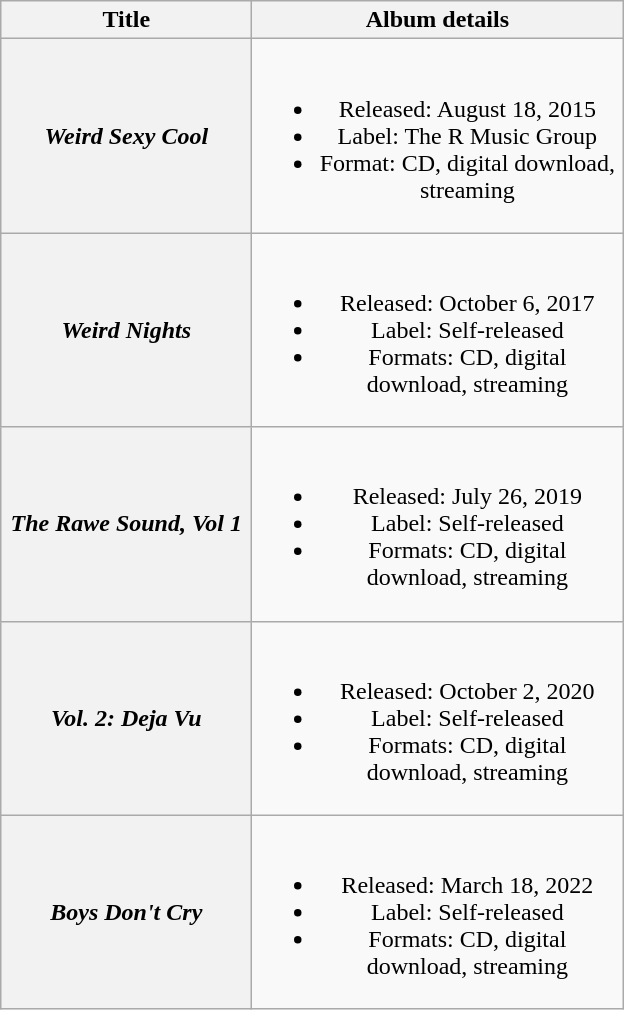<table class="wikitable plainrowheaders" style="text-align:center;">
<tr>
<th scope="col" style="width:10em;">Title</th>
<th scope="col" style="width:15em;">Album details</th>
</tr>
<tr>
<th scope="row"><em>Weird Sexy Cool</em></th>
<td><br><ul><li>Released: August 18, 2015</li><li>Label: The R Music Group</li><li>Format: CD, digital download, streaming</li></ul></td>
</tr>
<tr>
<th scope="row"><em>Weird Nights</em></th>
<td><br><ul><li>Released: October 6, 2017</li><li>Label: Self-released</li><li>Formats: CD, digital download, streaming</li></ul></td>
</tr>
<tr>
<th scope="row"><em>The Rawe Sound, Vol 1</em></th>
<td><br><ul><li>Released: July 26, 2019</li><li>Label: Self-released</li><li>Formats: CD, digital download, streaming</li></ul></td>
</tr>
<tr>
<th scope="row"><em>Vol. 2: Deja Vu</em></th>
<td><br><ul><li>Released: October 2, 2020</li><li>Label: Self-released</li><li>Formats: CD, digital download, streaming</li></ul></td>
</tr>
<tr>
<th scope="row"><em>Boys Don't Cry</em></th>
<td><br><ul><li>Released: March 18, 2022</li><li>Label: Self-released</li><li>Formats: CD, digital download, streaming</li></ul></td>
</tr>
</table>
